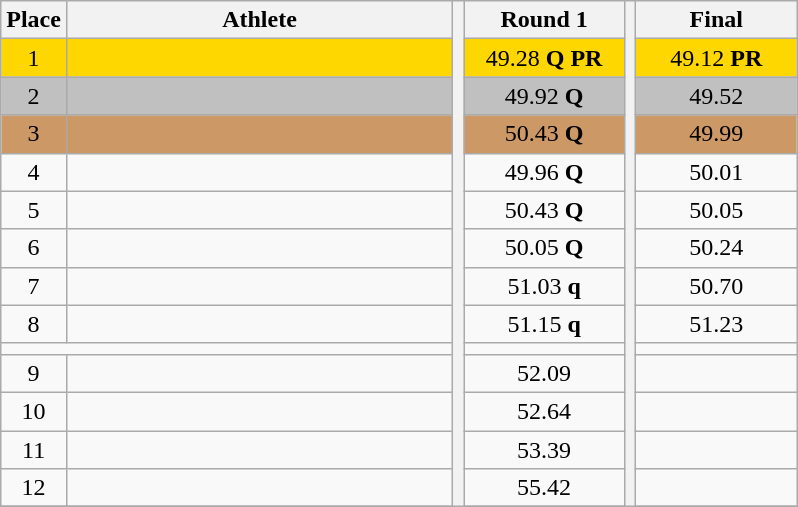<table class="wikitable" style="text-align:center">
<tr>
<th>Place</th>
<th width=250>Athlete</th>
<th rowspan=31></th>
<th width=100>Round 1</th>
<th rowspan=31></th>
<th width=100>Final</th>
</tr>
<tr bgcolor=gold>
<td>1</td>
<td align=left></td>
<td>49.28 <strong>Q PR</strong></td>
<td>49.12 <strong>PR</strong></td>
</tr>
<tr bgcolor=silver>
<td>2</td>
<td align=left></td>
<td>49.92 <strong>Q</strong></td>
<td>49.52</td>
</tr>
<tr bgcolor=cc9966>
<td>3</td>
<td align=left></td>
<td>50.43 <strong>Q</strong></td>
<td>49.99</td>
</tr>
<tr>
<td>4</td>
<td align=left></td>
<td>49.96 <strong>Q</strong></td>
<td>50.01</td>
</tr>
<tr>
<td>5</td>
<td align=left></td>
<td>50.43 <strong>Q</strong></td>
<td>50.05</td>
</tr>
<tr>
<td>6</td>
<td align=left></td>
<td>50.05 <strong>Q</strong></td>
<td>50.24</td>
</tr>
<tr>
<td>7</td>
<td align=left></td>
<td>51.03 <strong>q</strong></td>
<td>50.70</td>
</tr>
<tr>
<td>8</td>
<td align=left></td>
<td>51.15 <strong>q</strong></td>
<td>51.23</td>
</tr>
<tr>
<td colspan=10></td>
</tr>
<tr>
<td>9</td>
<td align=left></td>
<td>52.09</td>
<td></td>
</tr>
<tr>
<td>10</td>
<td align=left></td>
<td>52.64</td>
<td></td>
</tr>
<tr>
<td>11</td>
<td align=left></td>
<td>53.39</td>
<td></td>
</tr>
<tr>
<td>12</td>
<td align=left></td>
<td>55.42</td>
<td></td>
</tr>
<tr>
</tr>
</table>
